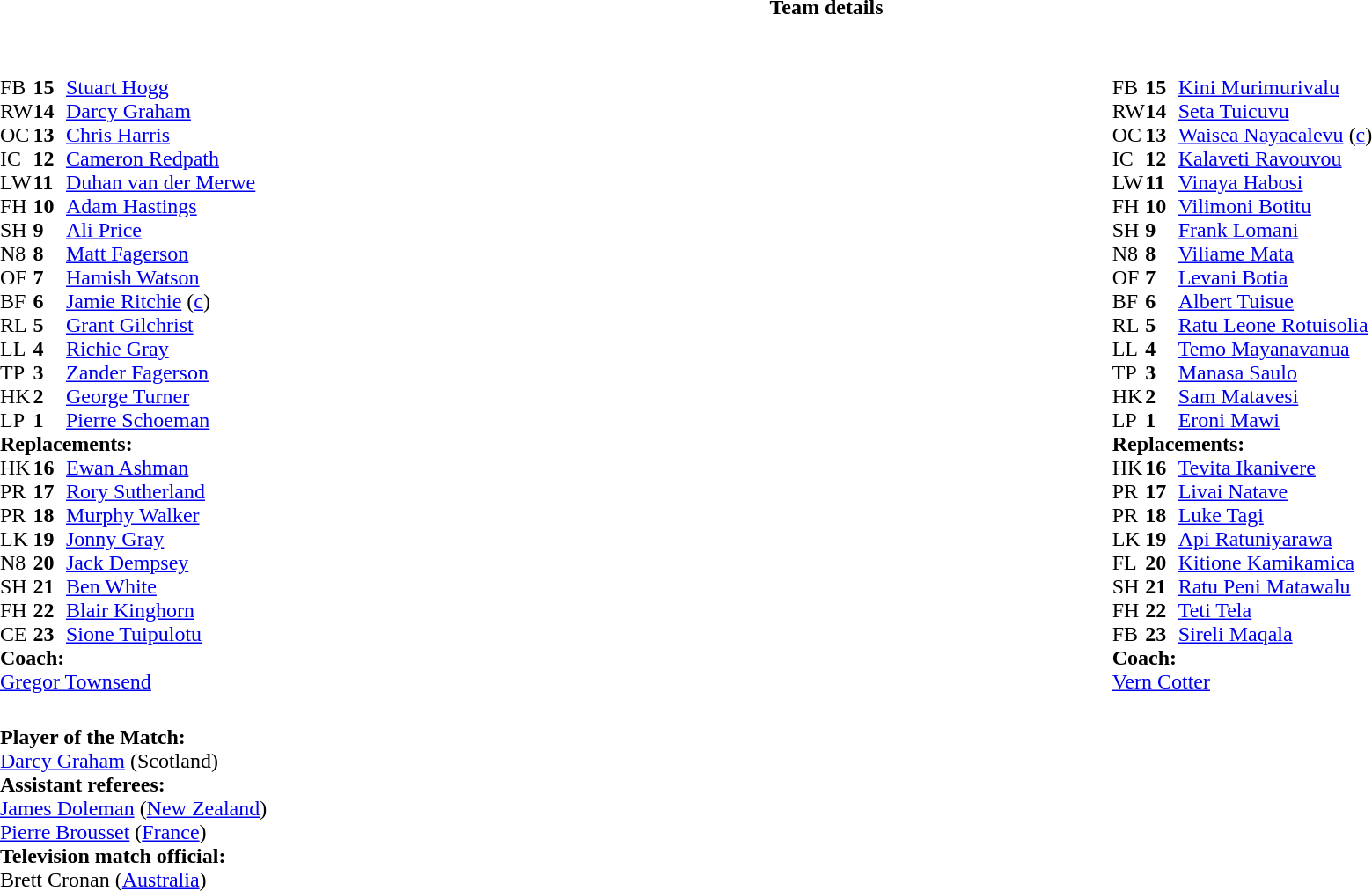<table border="0" style="width:100%;" class="collapsible collapsed">
<tr>
<th>Team details</th>
</tr>
<tr>
<td><br><table style="width:100%">
<tr>
<td style="vertical-align:top;width:50%"><br><table cellspacing="0" cellpadding="0">
<tr>
<th width="25"></th>
<th width="25"></th>
</tr>
<tr>
<td>FB</td>
<td><strong>15</strong></td>
<td><a href='#'>Stuart Hogg</a></td>
<td></td>
</tr>
<tr>
<td>RW</td>
<td><strong>14</strong></td>
<td><a href='#'>Darcy Graham</a></td>
<td></td>
</tr>
<tr>
<td>OC</td>
<td><strong>13</strong></td>
<td><a href='#'>Chris Harris</a></td>
<td></td>
<td></td>
</tr>
<tr>
<td>IC</td>
<td><strong>12</strong></td>
<td><a href='#'>Cameron Redpath</a></td>
</tr>
<tr>
<td>LW</td>
<td><strong>11</strong></td>
<td><a href='#'>Duhan van der Merwe</a></td>
</tr>
<tr>
<td>FH</td>
<td><strong>10</strong></td>
<td><a href='#'>Adam Hastings</a></td>
<td></td>
<td></td>
</tr>
<tr>
<td>SH</td>
<td><strong>9</strong></td>
<td><a href='#'>Ali Price</a></td>
<td></td>
<td></td>
</tr>
<tr>
<td>N8</td>
<td><strong>8</strong></td>
<td><a href='#'>Matt Fagerson</a></td>
</tr>
<tr>
<td>OF</td>
<td><strong>7</strong></td>
<td><a href='#'>Hamish Watson</a></td>
<td></td>
<td></td>
</tr>
<tr>
<td>BF</td>
<td><strong>6</strong></td>
<td><a href='#'>Jamie Ritchie</a> (<a href='#'>c</a>)</td>
</tr>
<tr>
<td>RL</td>
<td><strong>5</strong></td>
<td><a href='#'>Grant Gilchrist</a></td>
<td></td>
<td></td>
</tr>
<tr>
<td>LL</td>
<td><strong>4</strong></td>
<td><a href='#'>Richie Gray</a></td>
</tr>
<tr>
<td>TP</td>
<td><strong>3</strong></td>
<td><a href='#'>Zander Fagerson</a></td>
<td></td>
<td></td>
</tr>
<tr>
<td>HK</td>
<td><strong>2</strong></td>
<td><a href='#'>George Turner</a></td>
<td></td>
<td></td>
</tr>
<tr>
<td>LP</td>
<td><strong>1</strong></td>
<td><a href='#'>Pierre Schoeman</a></td>
<td></td>
<td></td>
</tr>
<tr>
<td colspan="3"><strong>Replacements:</strong></td>
</tr>
<tr>
<td>HK</td>
<td><strong>16</strong></td>
<td><a href='#'>Ewan Ashman</a></td>
<td></td>
<td></td>
</tr>
<tr>
<td>PR</td>
<td><strong>17</strong></td>
<td><a href='#'>Rory Sutherland</a></td>
<td></td>
<td></td>
</tr>
<tr>
<td>PR</td>
<td><strong>18</strong></td>
<td><a href='#'>Murphy Walker</a></td>
<td></td>
<td></td>
</tr>
<tr>
<td>LK</td>
<td><strong>19</strong></td>
<td><a href='#'>Jonny Gray</a></td>
<td></td>
<td></td>
</tr>
<tr>
<td>N8</td>
<td><strong>20</strong></td>
<td><a href='#'>Jack Dempsey</a></td>
<td></td>
<td></td>
</tr>
<tr>
<td>SH</td>
<td><strong>21</strong></td>
<td><a href='#'>Ben White</a></td>
<td></td>
<td></td>
</tr>
<tr>
<td>FH</td>
<td><strong>22</strong></td>
<td><a href='#'>Blair Kinghorn</a></td>
<td></td>
<td></td>
</tr>
<tr>
<td>CE</td>
<td><strong>23</strong></td>
<td><a href='#'>Sione Tuipulotu</a></td>
<td></td>
<td></td>
</tr>
<tr>
<td colspan="3"><strong>Coach:</strong></td>
</tr>
<tr>
<td colspan="3"> <a href='#'>Gregor Townsend</a></td>
</tr>
</table>
</td>
<td style="vertical-align:top"></td>
<td style="vertical-align:top;width:50%"><br><table cellspacing="0" cellpadding="0" style="margin:auto">
<tr>
<th width="25"></th>
<th width="25"></th>
</tr>
<tr>
<td>FB</td>
<td><strong>15</strong></td>
<td><a href='#'>Kini Murimurivalu</a></td>
<td></td>
<td></td>
</tr>
<tr>
<td>RW</td>
<td><strong>14</strong></td>
<td><a href='#'>Seta Tuicuvu</a></td>
</tr>
<tr>
<td>OC</td>
<td><strong>13</strong></td>
<td><a href='#'>Waisea Nayacalevu</a> (<a href='#'>c</a>)</td>
</tr>
<tr>
<td>IC</td>
<td><strong>12</strong></td>
<td><a href='#'>Kalaveti Ravouvou</a></td>
<td></td>
<td></td>
</tr>
<tr>
<td>LW</td>
<td><strong>11</strong></td>
<td><a href='#'>Vinaya Habosi</a></td>
<td></td>
</tr>
<tr>
<td>FH</td>
<td><strong>10</strong></td>
<td><a href='#'>Vilimoni Botitu</a></td>
</tr>
<tr>
<td>SH</td>
<td><strong>9</strong></td>
<td><a href='#'>Frank Lomani</a></td>
<td></td>
<td></td>
</tr>
<tr>
<td>N8</td>
<td><strong>8</strong></td>
<td><a href='#'>Viliame Mata</a></td>
</tr>
<tr>
<td>OF</td>
<td><strong>7</strong></td>
<td><a href='#'>Levani Botia</a></td>
<td></td>
<td></td>
</tr>
<tr>
<td>BF</td>
<td><strong>6</strong></td>
<td><a href='#'>Albert Tuisue</a></td>
<td></td>
<td></td>
<td></td>
</tr>
<tr>
<td>RL</td>
<td><strong>5</strong></td>
<td><a href='#'>Ratu Leone Rotuisolia</a></td>
<td></td>
</tr>
<tr>
<td>LL</td>
<td><strong>4</strong></td>
<td><a href='#'>Temo Mayanavanua</a></td>
<td></td>
<td></td>
</tr>
<tr>
<td>TP</td>
<td><strong>3</strong></td>
<td><a href='#'>Manasa Saulo</a></td>
<td></td>
<td></td>
</tr>
<tr>
<td>HK</td>
<td><strong>2</strong></td>
<td><a href='#'>Sam Matavesi</a></td>
<td></td>
<td></td>
</tr>
<tr>
<td>LP</td>
<td><strong>1</strong></td>
<td><a href='#'>Eroni Mawi</a></td>
<td></td>
<td></td>
<td></td>
</tr>
<tr>
<td colspan=3><strong>Replacements:</strong></td>
</tr>
<tr>
<td>HK</td>
<td><strong>16</strong></td>
<td><a href='#'>Tevita Ikanivere</a></td>
<td></td>
<td></td>
</tr>
<tr>
<td>PR</td>
<td><strong>17</strong></td>
<td><a href='#'>Livai Natave</a></td>
<td></td>
<td></td>
</tr>
<tr>
<td>PR</td>
<td><strong>18</strong></td>
<td><a href='#'>Luke Tagi</a></td>
<td></td>
<td></td>
</tr>
<tr>
<td>LK</td>
<td><strong>19</strong></td>
<td><a href='#'>Api Ratuniyarawa</a></td>
<td></td>
<td></td>
</tr>
<tr>
<td>FL</td>
<td><strong>20</strong></td>
<td><a href='#'>Kitione Kamikamica</a></td>
<td></td>
<td></td>
</tr>
<tr>
<td>SH</td>
<td><strong>21</strong></td>
<td><a href='#'>Ratu Peni Matawalu</a></td>
<td></td>
<td></td>
</tr>
<tr>
<td>FH</td>
<td><strong>22</strong></td>
<td><a href='#'>Teti Tela</a></td>
<td></td>
<td></td>
</tr>
<tr>
<td>FB</td>
<td><strong>23</strong></td>
<td><a href='#'>Sireli Maqala</a></td>
<td></td>
<td></td>
</tr>
<tr>
<td colspan=3><strong>Coach:</strong></td>
</tr>
<tr>
<td colspan="4"> <a href='#'>Vern Cotter</a></td>
</tr>
</table>
</td>
</tr>
</table>
<table style="width:100%">
<tr>
<td><br><strong>Player of the Match:</strong>
<br><a href='#'>Darcy Graham</a> (Scotland)<br><strong>Assistant referees:</strong>
<br><a href='#'>James Doleman</a> (<a href='#'>New Zealand</a>)
<br><a href='#'>Pierre Brousset</a> (<a href='#'>France</a>)
<br><strong>Television match official:</strong>
<br>Brett Cronan (<a href='#'>Australia</a>)</td>
</tr>
</table>
</td>
</tr>
</table>
